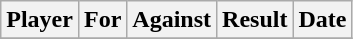<table class="wikitable">
<tr>
<th>Player</th>
<th>For</th>
<th>Against</th>
<th>Result</th>
<th>Date</th>
</tr>
<tr>
</tr>
</table>
